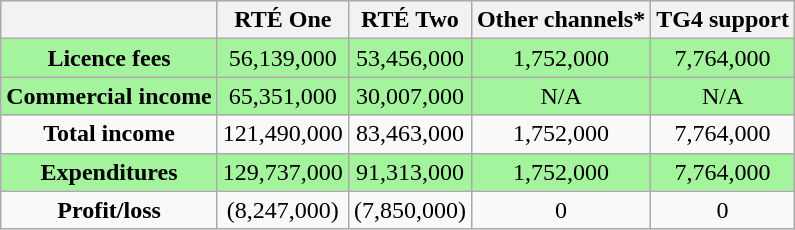<table class="wikitable">
<tr>
<th></th>
<th>RTÉ One</th>
<th>RTÉ Two</th>
<th>Other channels*</th>
<th>TG4 support</th>
</tr>
<tr style="text-align:center; background:#a4f49e;">
<td><strong>Licence fees</strong></td>
<td>56,139,000</td>
<td>53,456,000</td>
<td>1,752,000</td>
<td>7,764,000</td>
</tr>
<tr style="text-align:center; background:#a4f49e;">
<td><strong>Commercial income</strong></td>
<td>65,351,000</td>
<td>30,007,000</td>
<td>N/A</td>
<td>N/A</td>
</tr>
<tr align=center>
<td><strong>Total income</strong></td>
<td>121,490,000</td>
<td>83,463,000</td>
<td>1,752,000</td>
<td>7,764,000</td>
</tr>
<tr style="text-align:center; background:#a4f49e;">
<td><strong>Expenditures</strong></td>
<td>129,737,000</td>
<td>91,313,000</td>
<td>1,752,000</td>
<td>7,764,000</td>
</tr>
<tr align=center>
<td><strong>Profit/loss</strong></td>
<td>(8,247,000)</td>
<td>(7,850,000)</td>
<td>0</td>
<td>0</td>
</tr>
</table>
